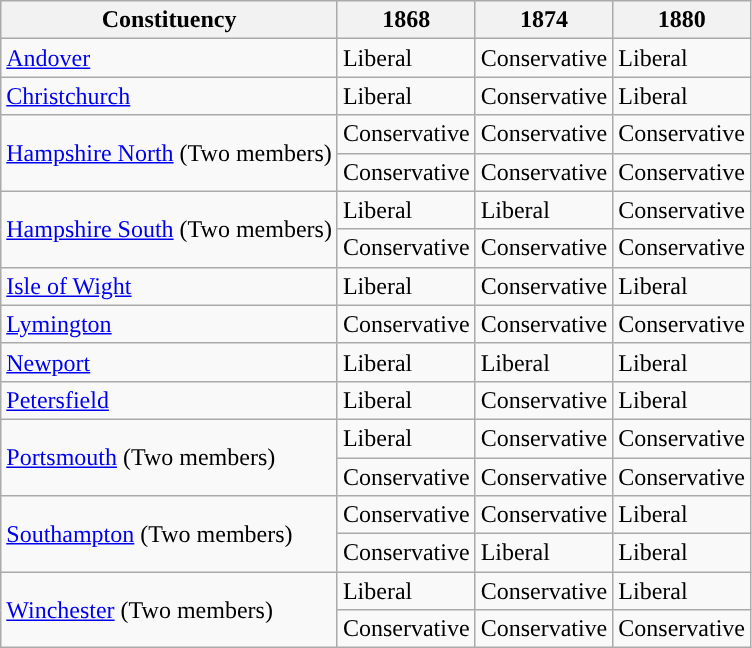<table class="wikitable">
<tr>
<th>Constituency</th>
<th>1868</th>
<th>1874</th>
<th>1880</th>
</tr>
<tr>
<td><a href='#'>Andover</a></td>
<td>Liberal</td>
<td>Conservative</td>
<td>Liberal</td>
</tr>
<tr>
<td><a href='#'>Christchurch</a></td>
<td>Liberal</td>
<td>Conservative</td>
<td>Liberal</td>
</tr>
<tr>
<td rowspan="2"><a href='#'>Hampshire North</a> (Two members)</td>
<td>Conservative</td>
<td>Conservative</td>
<td>Conservative</td>
</tr>
<tr>
<td>Conservative</td>
<td>Conservative</td>
<td>Conservative</td>
</tr>
<tr>
<td rowspan="2"><a href='#'>Hampshire South</a> (Two members)</td>
<td>Liberal</td>
<td>Liberal</td>
<td>Conservative</td>
</tr>
<tr>
<td>Conservative</td>
<td>Conservative</td>
<td>Conservative</td>
</tr>
<tr>
<td><a href='#'>Isle of Wight</a></td>
<td>Liberal</td>
<td>Conservative</td>
<td>Liberal</td>
</tr>
<tr>
<td><a href='#'>Lymington</a></td>
<td>Conservative</td>
<td>Conservative</td>
<td>Conservative</td>
</tr>
<tr>
<td><a href='#'>Newport</a></td>
<td>Liberal</td>
<td>Liberal</td>
<td>Liberal</td>
</tr>
<tr>
<td><a href='#'>Petersfield</a></td>
<td>Liberal</td>
<td>Conservative</td>
<td>Liberal</td>
</tr>
<tr>
<td rowspan="2"><a href='#'>Portsmouth</a> (Two members)</td>
<td>Liberal</td>
<td>Conservative</td>
<td>Conservative</td>
</tr>
<tr>
<td>Conservative</td>
<td>Conservative</td>
<td>Conservative</td>
</tr>
<tr>
<td rowspan="2"><a href='#'>Southampton</a> (Two members)</td>
<td>Conservative</td>
<td>Conservative</td>
<td>Liberal</td>
</tr>
<tr>
<td>Conservative</td>
<td>Liberal</td>
<td>Liberal</td>
</tr>
<tr>
<td rowspan="2"><a href='#'>Winchester</a> (Two members)</td>
<td>Liberal</td>
<td>Conservative</td>
<td>Liberal</td>
</tr>
<tr>
<td>Conservative</td>
<td>Conservative</td>
<td>Conservative</td>
</tr>
</table>
